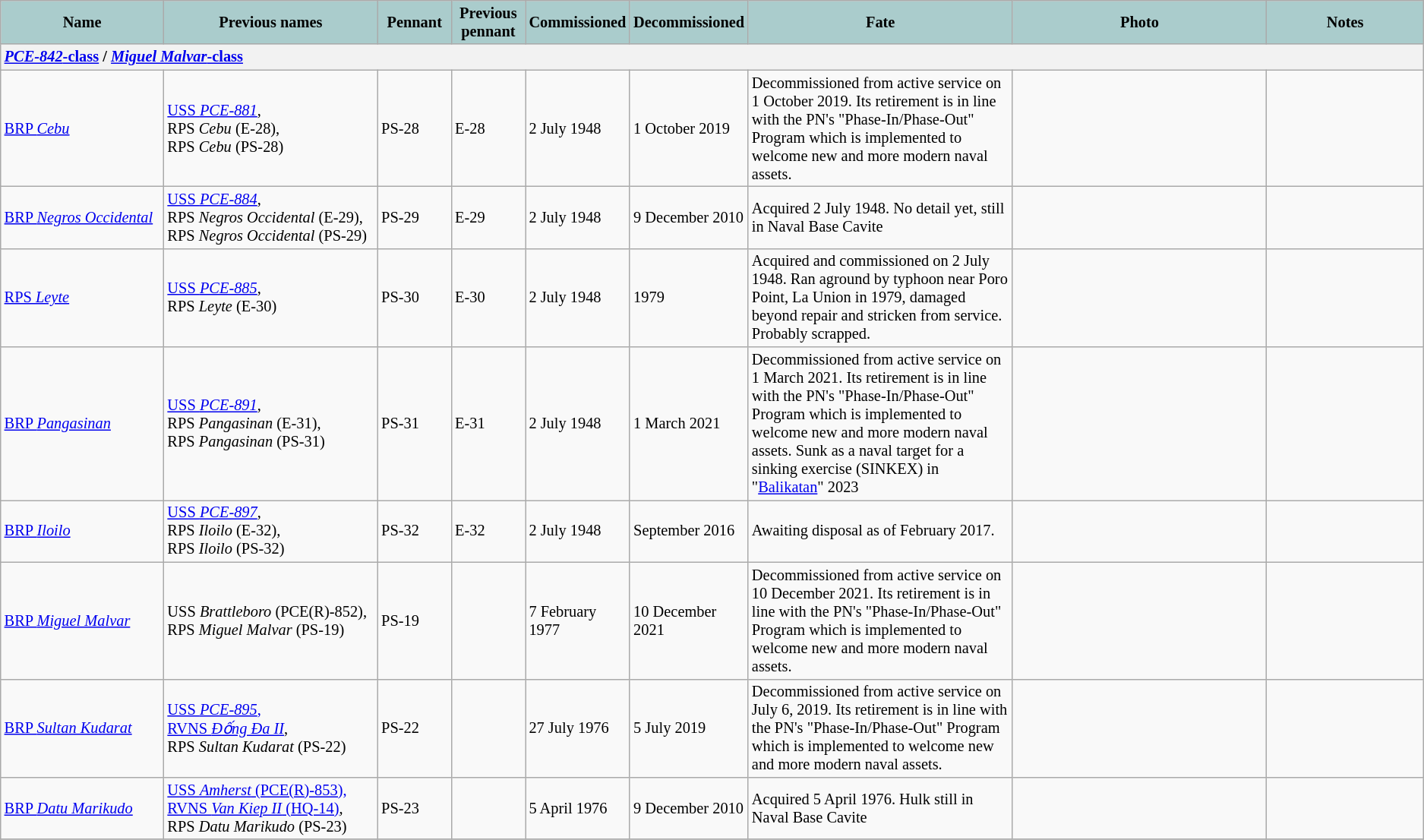<table class="wikitable" style="font-size:85%;">
<tr>
<th style="text-align: center; background: #aacccc;" width="150">Name</th>
<th style="text-align: center; background: #aacccc;" width="200">Previous names</th>
<th style="text-align: center; background: #aacccc;" width="60">Pennant</th>
<th style="text-align: center; background: #aacccc;" width="60">Previous pennant</th>
<th style="text-align: center; background: #aacccc;" width="50">Commissioned</th>
<th style="text-align: center; background: #aacccc;" width="50">Decommissioned</th>
<th style="text-align: center; background: #aacccc;" width="250">Fate</th>
<th style="text-align: center; background: #aacccc;" width="250">Photo</th>
<th style="text-align: center; background: #aacccc;" width="150">Notes</th>
</tr>
<tr>
<th style="text-align: left;" colspan="9"><a href='#'><em>PCE-842</em>-class</a> / <a href='#'><em>Miguel Malvar</em>-class</a></th>
</tr>
<tr>
<td><a href='#'>BRP <em>Cebu</em></a></td>
<td><a href='#'>USS <em>PCE-881</em></a>,<br>RPS <em>Cebu</em> (E-28),<br>RPS <em>Cebu</em> (PS-28)</td>
<td>PS-28</td>
<td>E-28</td>
<td>2 July 1948</td>
<td>1 October 2019</td>
<td>Decommissioned from active service on 1 October 2019. Its retirement is in line with the PN's "Phase-In/Phase-Out" Program which is implemented to welcome new and more modern naval assets.</td>
<td></td>
<td></td>
</tr>
<tr>
<td><a href='#'>BRP <em>Negros Occidental</em></a></td>
<td><a href='#'>USS <em>PCE-884</em></a>,<br>RPS <em>Negros Occidental</em> (E-29),<br>RPS <em>Negros Occidental</em> (PS-29)</td>
<td>PS-29</td>
<td>E-29</td>
<td>2 July 1948</td>
<td>9 December 2010</td>
<td>Acquired 2 July 1948. No detail yet, still in Naval Base Cavite</td>
<td></td>
<td></td>
</tr>
<tr>
<td><a href='#'>RPS <em>Leyte</em></a></td>
<td><a href='#'>USS <em>PCE-885</em></a>,<br>RPS <em>Leyte</em> (E-30)</td>
<td>PS-30</td>
<td>E-30</td>
<td>2 July 1948</td>
<td>1979</td>
<td>Acquired and commissioned on 2 July 1948. Ran aground by typhoon near Poro Point, La Union in 1979, damaged beyond repair and stricken from service. Probably scrapped.</td>
<td></td>
<td></td>
</tr>
<tr>
<td><a href='#'>BRP <em>Pangasinan</em></a></td>
<td><a href='#'>USS <em>PCE-891</em></a>,<br>RPS <em>Pangasinan</em> (E-31),<br>RPS <em>Pangasinan</em> (PS-31)</td>
<td>PS-31</td>
<td>E-31</td>
<td>2 July 1948</td>
<td>1 March 2021</td>
<td>Decommissioned from active service on 1 March 2021. Its retirement is in line with the PN's "Phase-In/Phase-Out" Program which is implemented to welcome new and more modern naval assets. Sunk as a naval target for a sinking exercise (SINKEX) in                   "<a href='#'>Balikatan</a>" 2023</td>
<td></td>
<td></td>
</tr>
<tr>
<td><a href='#'>BRP <em>Iloilo</em></a></td>
<td><a href='#'>USS <em>PCE-897</em></a>,<br>RPS <em>Iloilo</em> (E-32),<br>RPS <em>Iloilo</em> (PS-32)</td>
<td>PS-32</td>
<td>E-32</td>
<td>2 July 1948</td>
<td>September 2016</td>
<td>Awaiting disposal as of February 2017.</td>
<td></td>
<td></td>
</tr>
<tr>
<td><a href='#'>BRP <em>Miguel Malvar</em></a></td>
<td>USS <em>Brattleboro</em> (PCE(R)-852),<br>RPS <em>Miguel Malvar</em> (PS-19)</td>
<td>PS-19</td>
<td></td>
<td>7 February 1977</td>
<td>10 December 2021</td>
<td>Decommissioned from active service on 10 December 2021. Its retirement is in line with the PN's "Phase-In/Phase-Out" Program which is implemented to welcome new and more modern naval assets.</td>
<td></td>
<td></td>
</tr>
<tr>
<td><a href='#'>BRP <em>Sultan Kudarat</em></a></td>
<td><a href='#'>USS <em>PCE-895</em>,<br>RVNS <em>Đống Đa II</em></a>,<br>RPS <em>Sultan Kudarat</em> (PS-22)</td>
<td>PS-22</td>
<td></td>
<td>27 July 1976</td>
<td>5 July 2019</td>
<td>Decommissioned from active service on July 6, 2019. Its retirement is in line with the PN's "Phase-In/Phase-Out" Program which is implemented to welcome new and more modern naval assets.</td>
<td></td>
<td></td>
</tr>
<tr>
<td><a href='#'>BRP <em>Datu Marikudo</em></a></td>
<td><a href='#'>USS <em>Amherst</em> (PCE(R)-853),<br>RVNS <em>Van Kiep II</em> (HQ-14)</a>,<br>RPS <em>Datu Marikudo</em> (PS-23)</td>
<td>PS-23</td>
<td></td>
<td>5 April 1976</td>
<td>9 December 2010</td>
<td>Acquired 5 April 1976. Hulk still in Naval Base Cavite</td>
<td></td>
<td></td>
</tr>
<tr>
</tr>
</table>
